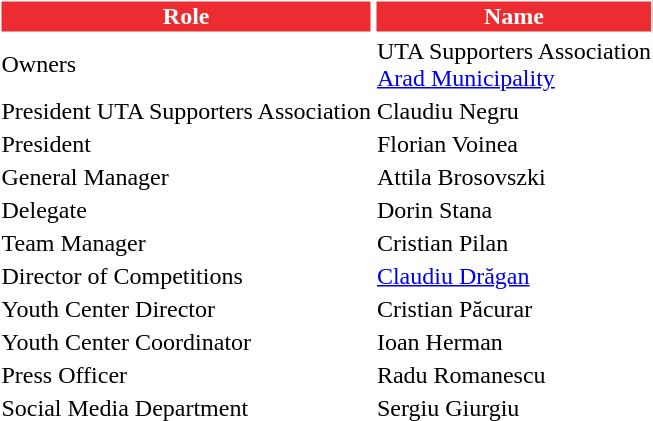<table class="toccolours">
<tr>
<th style="background:#ed2c31;color:#fefefe;border:1px solid #fefefe;">Role</th>
<th style="background:#ed2c31;color:#fefefe;border:1px solid #fefefe;">Name</th>
</tr>
<tr>
<td>Owners</td>
<td> UTA Supporters Association<br> <a href='#'>Arad Municipality</a></td>
</tr>
<tr>
<td>President UTA Supporters Association</td>
<td> Claudiu Negru</td>
</tr>
<tr>
<td>President</td>
<td> Florian Voinea</td>
</tr>
<tr>
<td>General Manager</td>
<td> Attila Brosovszki</td>
</tr>
<tr>
<td>Delegate</td>
<td> Dorin Stana</td>
</tr>
<tr>
<td>Team Manager</td>
<td> Cristian Pilan</td>
</tr>
<tr>
<td>Director of Competitions</td>
<td> <a href='#'>Claudiu Drăgan</a></td>
</tr>
<tr>
<td>Youth Center Director</td>
<td> Cristian Păcurar</td>
</tr>
<tr>
<td>Youth Center Coordinator</td>
<td> Ioan Herman</td>
</tr>
<tr>
<td>Press Officer</td>
<td> Radu Romanescu</td>
</tr>
<tr>
<td>Social Media Department</td>
<td> Sergiu Giurgiu</td>
</tr>
</table>
